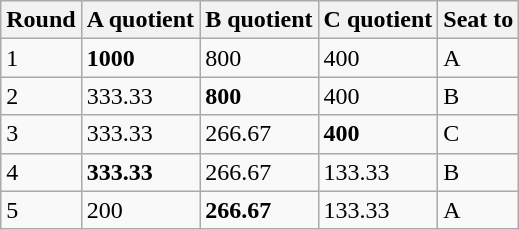<table class="wikitable">
<tr>
<th>Round</th>
<th>A quotient</th>
<th>B quotient</th>
<th>C quotient</th>
<th>Seat to</th>
</tr>
<tr>
<td>1</td>
<td><strong>1000</strong></td>
<td>800</td>
<td>400</td>
<td>A</td>
</tr>
<tr>
<td>2</td>
<td>333.33</td>
<td><strong>800</strong></td>
<td>400</td>
<td>B</td>
</tr>
<tr>
<td>3</td>
<td>333.33</td>
<td>266.67</td>
<td><strong>400</strong></td>
<td>C</td>
</tr>
<tr>
<td>4</td>
<td><strong>333.33</strong></td>
<td>266.67</td>
<td>133.33</td>
<td>B</td>
</tr>
<tr>
<td>5</td>
<td>200</td>
<td><strong>266.67</strong></td>
<td>133.33</td>
<td>A</td>
</tr>
</table>
